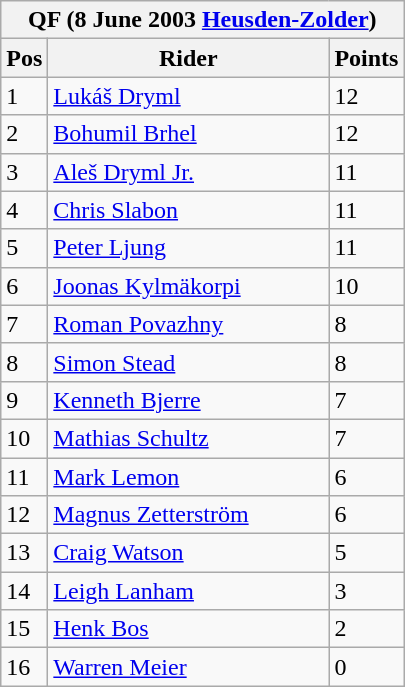<table class="wikitable">
<tr>
<th colspan="6">QF (8 June 2003  <a href='#'>Heusden-Zolder</a>)</th>
</tr>
<tr>
<th width=20>Pos</th>
<th width=180>Rider</th>
<th width=40>Points</th>
</tr>
<tr>
<td>1</td>
<td style="text-align:left;"> <a href='#'>Lukáš Dryml</a></td>
<td>12</td>
</tr>
<tr>
<td>2</td>
<td style="text-align:left;"> <a href='#'>Bohumil Brhel</a></td>
<td>12</td>
</tr>
<tr>
<td>3</td>
<td style="text-align:left;"> <a href='#'>Aleš Dryml Jr.</a></td>
<td>11</td>
</tr>
<tr>
<td>4</td>
<td style="text-align:left;"> <a href='#'>Chris Slabon</a></td>
<td>11</td>
</tr>
<tr>
<td>5</td>
<td style="text-align:left;"> <a href='#'>Peter Ljung</a></td>
<td>11</td>
</tr>
<tr>
<td>6</td>
<td style="text-align:left;"> <a href='#'>Joonas Kylmäkorpi</a></td>
<td>10</td>
</tr>
<tr>
<td>7</td>
<td style="text-align:left;"> <a href='#'>Roman Povazhny</a></td>
<td>8</td>
</tr>
<tr>
<td>8</td>
<td style="text-align:left;"> <a href='#'>Simon Stead</a></td>
<td>8</td>
</tr>
<tr>
<td>9</td>
<td style="text-align:left;"> <a href='#'>Kenneth Bjerre</a></td>
<td>7</td>
</tr>
<tr>
<td>10</td>
<td style="text-align:left;"> <a href='#'>Mathias Schultz</a></td>
<td>7</td>
</tr>
<tr>
<td>11</td>
<td style="text-align:left;"> <a href='#'>Mark Lemon</a></td>
<td>6</td>
</tr>
<tr>
<td>12</td>
<td style="text-align:left;"> <a href='#'>Magnus Zetterström</a></td>
<td>6</td>
</tr>
<tr>
<td>13</td>
<td style="text-align:left;"> <a href='#'>Craig Watson</a></td>
<td>5</td>
</tr>
<tr>
<td>14</td>
<td style="text-align:left;"> <a href='#'>Leigh Lanham</a></td>
<td>3</td>
</tr>
<tr>
<td>15</td>
<td style="text-align:left;"> <a href='#'>Henk Bos</a></td>
<td>2</td>
</tr>
<tr>
<td>16</td>
<td style="text-align:left;"> <a href='#'>Warren Meier</a></td>
<td>0</td>
</tr>
</table>
